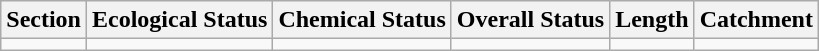<table class="wikitable">
<tr>
<th>Section</th>
<th>Ecological Status</th>
<th>Chemical Status</th>
<th>Overall Status</th>
<th>Length</th>
<th>Catchment</th>
</tr>
<tr>
<td></td>
<td></td>
<td></td>
<td></td>
<td></td>
<td></td>
</tr>
</table>
